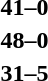<table>
<tr>
<th width=200></th>
<th width=100></th>
<th width=200></th>
</tr>
<tr>
<td align=right></td>
<td align=center><strong>41–0</strong></td>
<td></td>
</tr>
<tr>
<td align=right></td>
<td align=center><strong>48–0</strong></td>
<td></td>
</tr>
<tr>
<td align=right></td>
<td align=center><strong>31–5</strong></td>
<td></td>
</tr>
</table>
